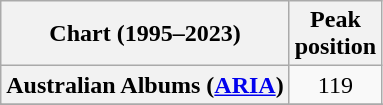<table class="wikitable sortable plainrowheaders" style="text-align:center">
<tr>
<th scope="col">Chart (1995–2023)</th>
<th scope="col">Peak<br>position</th>
</tr>
<tr>
<th scope="row">Australian Albums (<a href='#'>ARIA</a>)</th>
<td align="center">119</td>
</tr>
<tr>
</tr>
<tr>
</tr>
<tr>
</tr>
<tr>
</tr>
<tr>
</tr>
<tr>
</tr>
</table>
